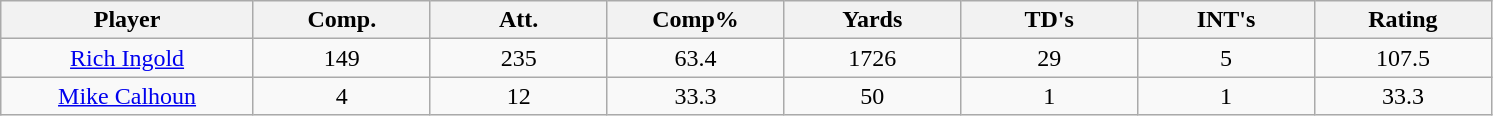<table class="wikitable sortable">
<tr>
<th bgcolor="#DDDDFF" width="10%">Player</th>
<th bgcolor="#DDDDFF" width="7%">Comp.</th>
<th bgcolor="#DDDDFF" width="7%">Att.</th>
<th bgcolor="#DDDDFF" width="7%">Comp%</th>
<th bgcolor="#DDDDFF" width="7%">Yards</th>
<th bgcolor="#DDDDFF" width="7%">TD's</th>
<th bgcolor="#DDDDFF" width="7%">INT's</th>
<th bgcolor="#DDDDFF" width="7%">Rating</th>
</tr>
<tr align="center">
<td><a href='#'>Rich Ingold</a></td>
<td>149</td>
<td>235</td>
<td>63.4</td>
<td>1726</td>
<td>29</td>
<td>5</td>
<td>107.5</td>
</tr>
<tr align="center">
<td><a href='#'>Mike Calhoun</a></td>
<td>4</td>
<td>12</td>
<td>33.3</td>
<td>50</td>
<td>1</td>
<td>1</td>
<td>33.3</td>
</tr>
</table>
